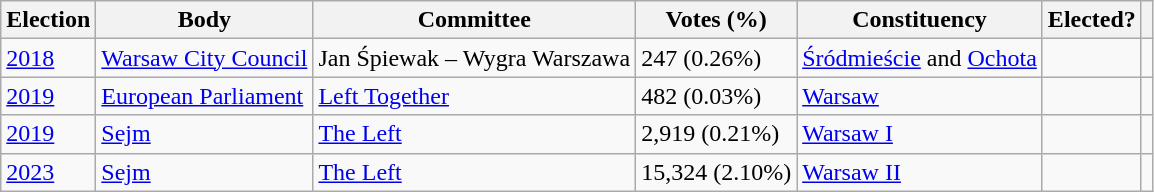<table class="wikitable mw-collapsible">
<tr>
<th>Election</th>
<th>Body</th>
<th>Committee</th>
<th>Votes (%)</th>
<th>Constituency</th>
<th>Elected?</th>
<th></th>
</tr>
<tr>
<td><a href='#'>2018</a></td>
<td><a href='#'>Warsaw City Council</a></td>
<td> Jan Śpiewak – Wygra Warszawa</td>
<td>247 (0.26%)</td>
<td><a href='#'>Śródmieście</a> and <a href='#'>Ochota</a></td>
<td></td>
<td></td>
</tr>
<tr>
<td><a href='#'>2019</a></td>
<td><a href='#'>European Parliament</a></td>
<td><a href='#'>Left Together</a></td>
<td>482 (0.03%)</td>
<td><a href='#'>Warsaw</a></td>
<td></td>
<td></td>
</tr>
<tr>
<td><a href='#'>2019</a></td>
<td><a href='#'>Sejm</a></td>
<td><a href='#'>The Left</a></td>
<td>2,919 (0.21%)</td>
<td><a href='#'>Warsaw I</a></td>
<td></td>
<td></td>
</tr>
<tr>
<td><a href='#'>2023</a></td>
<td><a href='#'>Sejm</a></td>
<td><a href='#'>The Left</a></td>
<td>15,324 (2.10%)</td>
<td><a href='#'>Warsaw II</a></td>
<td></td>
<td></td>
</tr>
</table>
